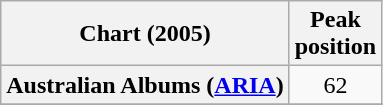<table class="wikitable sortable plainrowheaders" style="text-align:center">
<tr>
<th scope="col">Chart (2005)</th>
<th scope="col">Peak<br>position</th>
</tr>
<tr>
<th scope="row">Australian Albums (<a href='#'>ARIA</a>)</th>
<td>62</td>
</tr>
<tr>
</tr>
<tr>
</tr>
<tr>
</tr>
<tr>
</tr>
<tr>
</tr>
<tr>
</tr>
<tr>
</tr>
<tr>
</tr>
<tr>
</tr>
</table>
